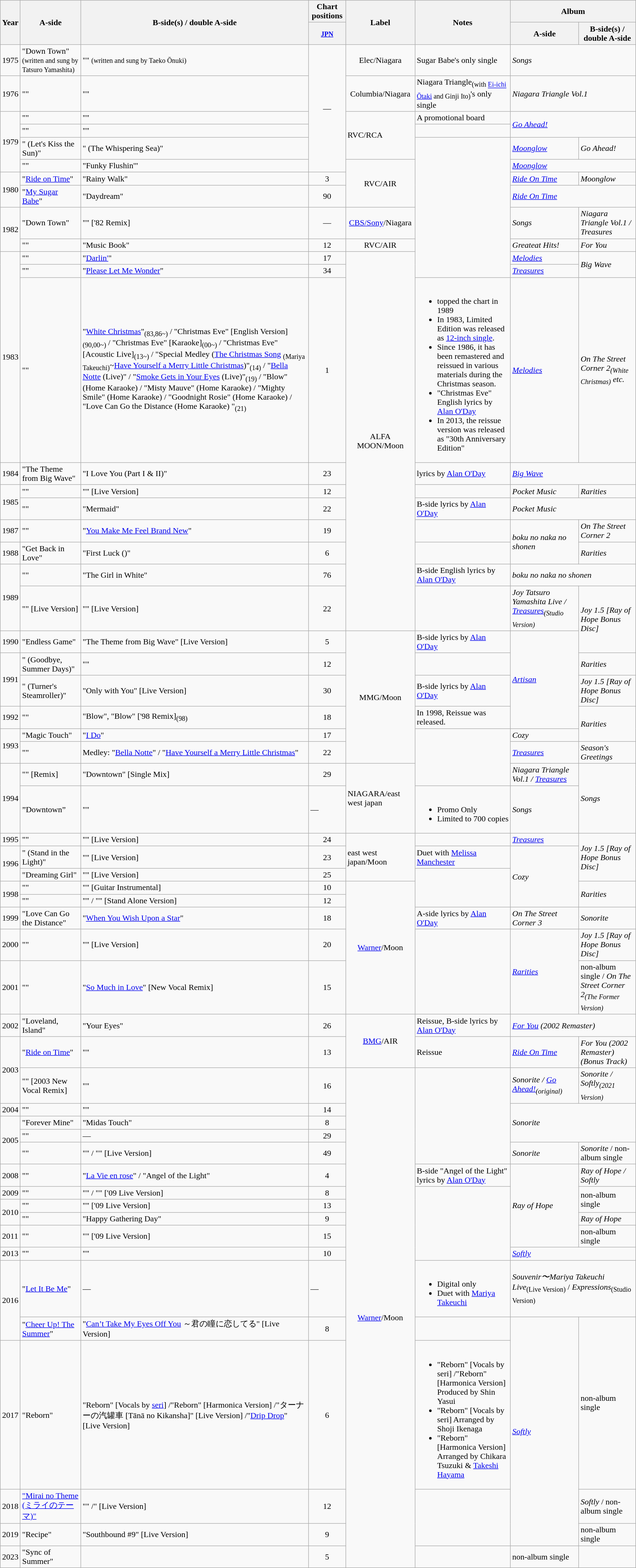<table class="wikitable">
<tr>
<th rowspan="2">Year</th>
<th rowspan="2">A-side</th>
<th rowspan="2">B-side(s) / double A-side<br></th>
<th>Chart positions</th>
<th rowspan="2">Label</th>
<th rowspan="2">Notes</th>
<th colspan="2">Album</th>
</tr>
<tr>
<th><small><a href='#'>JPN</a></small><br></th>
<th>A-side</th>
<th>B-side(s) / double A-side</th>
</tr>
<tr>
<td>1975</td>
<td>"Down Town"<small>(written and sung by Tatsuro Yamashita)</small></td>
<td>"" <small>(written and sung by Taeko Ōnuki)</small></td>
<td rowspan="6" align="center">—</td>
<td align="center">Elec/Niagara</td>
<td>Sugar Babe's only single</td>
<td colspan="2"><em>Songs</em></td>
</tr>
<tr>
<td>1976</td>
<td>""</td>
<td>""</td>
<td align="center">Columbia/Niagara</td>
<td>Niagara Triangle<sub>(with <a href='#'>Ei-ichi Ōtaki</a> and Ginji Ito)</sub>'s only single</td>
<td colspan="2"><em>Niagara Triangle Vol.1</em></td>
</tr>
<tr>
<td rowspan="4">1979</td>
<td>""</td>
<td>""</td>
<td rowspan="3">RVC/RCA</td>
<td>A promotional board</td>
<td colspan="2" rowspan="2"><em><a href='#'>Go Ahead!</a></em></td>
</tr>
<tr>
<td>""</td>
<td>""</td>
<td></td>
</tr>
<tr>
<td>" (Let's Kiss the Sun)"</td>
<td>" (The Whispering Sea)"</td>
<td rowspan="8"></td>
<td><em><a href='#'>Moonglow</a></em></td>
<td><em>Go Ahead!</em></td>
</tr>
<tr>
<td>""</td>
<td>"Funky Flushin'"</td>
<td align="center" rowspan="3">RVC/AIR</td>
<td colspan="2"><em><a href='#'>Moonglow</a></em></td>
</tr>
<tr>
<td rowspan="2">1980</td>
<td>"<a href='#'>Ride on Time</a>"</td>
<td>"Rainy Walk"</td>
<td align="center">3</td>
<td><em><a href='#'>Ride On Time</a></em></td>
<td><em>Moonglow</em></td>
</tr>
<tr>
<td>"<a href='#'>My Sugar Babe</a>"</td>
<td>"Daydream"</td>
<td align="center">90</td>
<td colspan="2"><em><a href='#'>Ride On Time</a></em></td>
</tr>
<tr>
<td rowspan="2">1982</td>
<td>"Down Town"</td>
<td>"" ['82 Remix]</td>
<td align="center">—</td>
<td align="center"><a href='#'>CBS/Sony</a>/Niagara</td>
<td><em>Songs</em></td>
<td><em>Niagara Triangle Vol.1 / Treasures</em></td>
</tr>
<tr>
<td>""</td>
<td>"Music Book"</td>
<td align="center">12</td>
<td align="center">RVC/AIR</td>
<td><em>Greateat Hits!</em></td>
<td><em>For You</em></td>
</tr>
<tr>
<td rowspan="3">1983</td>
<td>""</td>
<td>"<a href='#'>Darlin'</a>"</td>
<td align="center">17</td>
<td rowspan="10" align="center">ALFA MOON/Moon</td>
<td><em><a href='#'>Melodies</a></em></td>
<td rowspan="2"><em>Big Wave</em></td>
</tr>
<tr>
<td>""</td>
<td>"<a href='#'>Please Let Me Wonder</a>"</td>
<td align="center">34</td>
<td><em><a href='#'>Treasures</a></em></td>
</tr>
<tr>
<td>""</td>
<td>"<a href='#'>White Christmas</a>"<sub>(83,86~)</sub> / "Christmas Eve" [English Version]<sub>(90,00~)</sub> / "Christmas Eve" [Karaoke]<sub>(00~)</sub> / "Christmas Eve" [Acoustic Live]<sub>(13~)</sub> / "Special Medley (<a href='#'>The Christmas Song</a> <sub>(Mariya Takeuchi)</sub>~<a href='#'>Have Yourself a Merry Little Christmas</a>)"<sub>(14)</sub> / "<a href='#'>Bella Notte</a> (Live)" / "<a href='#'>Smoke Gets in Your Eyes</a> (Live)"<sub>(19)</sub> / "Blow" (Home Karaoke) / "Misty Mauve" (Home Karaoke) / "Mighty Smile" (Home Karaoke) / "Goodnight Rosie" (Home Karaoke) / "Love Can Go the Distance (Home Karaoke) "<sub>(21)</sub></td>
<td align="center">1</td>
<td><br><ul><li>topped the chart in 1989</li><li>In 1983, Limited Edition was released as <a href='#'>12-inch single</a>.</li><li>Since 1986, it has been remastered and reissued in various materials during the Christmas season.</li><li>"Christmas Eve" English lyrics by <a href='#'>Alan O'Day</a></li><li>In 2013, the reissue version was released as "30th Anniversary Edition"</li></ul></td>
<td><em><a href='#'>Melodies</a></em></td>
<td><em>On The Street Corner 2<sub>(White Christmas)</sub> etc.</em></td>
</tr>
<tr>
<td>1984</td>
<td>"The Theme from Big Wave"</td>
<td>"I Love You (Part I & II)"</td>
<td align="center">23</td>
<td>lyrics by <a href='#'>Alan O'Day</a></td>
<td colspan="2"><em><a href='#'>Big Wave</a></em></td>
</tr>
<tr>
<td rowspan="2">1985</td>
<td>""</td>
<td>"" [Live Version]</td>
<td align="center">12</td>
<td></td>
<td><em>Pocket Music</em></td>
<td><em>Rarities</em></td>
</tr>
<tr>
<td>""</td>
<td>"Mermaid"</td>
<td align="center">22</td>
<td>B-side lyrics by <a href='#'>Alan O'Day</a></td>
<td colspan="2"><em>Pocket Music</em></td>
</tr>
<tr>
<td>1987</td>
<td>""</td>
<td>"<a href='#'>You Make Me Feel Brand New</a>"</td>
<td align="center">19</td>
<td></td>
<td rowspan="2"><em>boku no naka no shonen</em></td>
<td><em>On The Street Corner 2</em></td>
</tr>
<tr>
<td>1988</td>
<td>"Get Back in Love"</td>
<td>"First Luck ()"</td>
<td align="center">6</td>
<td></td>
<td><em>Rarities</em></td>
</tr>
<tr>
<td rowspan="2">1989</td>
<td>""</td>
<td>"The Girl in White"</td>
<td align="center">76</td>
<td>B-side English lyrics by <a href='#'>Alan O'Day</a></td>
<td colspan="2"><em>boku no naka no shonen</em></td>
</tr>
<tr>
<td>"" [Live Version]</td>
<td>"" [Live Version]</td>
<td align="center">22</td>
<td></td>
<td><em>Joy Tatsuro Yamashita Live / <a href='#'>Treasures</a><sub>(Studio Version)</sub></em></td>
<td rowspan="2"><em>Joy 1.5 [Ray of Hope Bonus Disc]</em></td>
</tr>
<tr>
<td>1990</td>
<td>"Endless Game"</td>
<td>"The Theme from Big Wave" [Live Version]</td>
<td align="center">5</td>
<td rowspan="6" align="center">MMG/Moon</td>
<td>B-side lyrics by <a href='#'>Alan O'Day</a></td>
<td rowspan="4"><em><a href='#'>Artisan</a></em></td>
</tr>
<tr>
<td rowspan="2">1991</td>
<td>" (Goodbye, Summer Days)"</td>
<td>""</td>
<td align="center">12</td>
<td></td>
<td><em>Rarities</em></td>
</tr>
<tr>
<td>" (Turner's Steamroller)"</td>
<td>"Only with You" [Live Version]</td>
<td align="center">30</td>
<td>B-side lyrics by <a href='#'>Alan O'Day</a></td>
<td><em>Joy 1.5 [Ray of Hope Bonus Disc]</em></td>
</tr>
<tr>
<td>1992</td>
<td>""</td>
<td>"Blow", "Blow" ['98 Remix]<sub>(98)</sub></td>
<td align="center">18</td>
<td>In 1998, Reissue was released.</td>
<td rowspan="2"><em>Rarities</em></td>
</tr>
<tr>
<td rowspan="2">1993</td>
<td>"Magic Touch"</td>
<td>"<a href='#'>I Do</a>"</td>
<td align="center">17</td>
<td rowspan="3"></td>
<td><em>Cozy</em></td>
</tr>
<tr>
<td>""</td>
<td>Medley: "<a href='#'>Bella Notte</a>" / "<a href='#'>Have Yourself a Merry Little Christmas</a>"</td>
<td align="center">22</td>
<td><em><a href='#'>Treasures</a></em></td>
<td><em>Season's Greetings</em></td>
</tr>
<tr>
<td rowspan="2">1994</td>
<td>"" [Remix]</td>
<td>"Downtown" [Single Mix]</td>
<td align="center">29</td>
<td rowspan="2">NIAGARA/east west japan</td>
<td><em>Niagara Triangle Vol.1 /</em> <em><a href='#'>Treasures</a></em></td>
<td rowspan="2"><em>Songs</em></td>
</tr>
<tr>
<td>”Downtown”</td>
<td>""</td>
<td>—</td>
<td><br><ul><li>Promo Only</li><li>Limited to 700 copies</li></ul></td>
<td><em>Songs</em></td>
</tr>
<tr>
<td>1995</td>
<td>""</td>
<td>"" [Live Version]</td>
<td align="center">24</td>
<td rowspan="3">east west japan/Moon</td>
<td></td>
<td><em><a href='#'>Treasures</a></em></td>
<td rowspan="3"><em>Joy 1.5 [Ray of Hope Bonus Disc]</em></td>
</tr>
<tr>
<td rowspan="2">1996</td>
<td>" (Stand in the Light)"</td>
<td>"" [Live Version]</td>
<td align="center">23</td>
<td>Duet with <a href='#'>Melissa Manchester</a></td>
<td rowspan="4"><em>Cozy</em></td>
</tr>
<tr>
<td>"Dreaming Girl"</td>
<td>"" [Live Version]</td>
<td align="center">25</td>
<td rowspan="3"></td>
</tr>
<tr>
<td rowspan="2">1998</td>
<td>""</td>
<td>"" [Guitar Instrumental]</td>
<td align="center">10</td>
<td rowspan="5" align="center"><a href='#'>Warner</a>/Moon</td>
<td rowspan="2"><em>Rarities</em></td>
</tr>
<tr>
<td>""</td>
<td>"" / "" [Stand Alone Version]</td>
<td align="center">12</td>
</tr>
<tr>
<td>1999</td>
<td>"Love Can Go the Distance"</td>
<td>"<a href='#'>When You Wish Upon a Star</a>"</td>
<td align="center">18</td>
<td>A-side lyrics by <a href='#'>Alan O'Day</a></td>
<td><em>On The Street Corner 3</em></td>
<td><em>Sonorite</em></td>
</tr>
<tr>
<td>2000</td>
<td>""</td>
<td>"" [Live Version]</td>
<td align="center">20</td>
<td rowspan="2"></td>
<td rowspan="2"><em><a href='#'>Rarities</a></em></td>
<td><em>Joy 1.5 [Ray of Hope Bonus Disc]</em></td>
</tr>
<tr>
<td>2001</td>
<td>""</td>
<td>"<a href='#'>So Much in Love</a>" [New Vocal Remix]</td>
<td align="center">15</td>
<td>non-album single / <em>On The Street Corner 2<sub>(The Former Version)</sub></em></td>
</tr>
<tr>
<td>2002</td>
<td>"Loveland, Island"</td>
<td>"Your Eyes"</td>
<td align="center">26</td>
<td align="center" rowspan="2"><a href='#'>BMG</a>/AIR</td>
<td>Reissue, B-side lyrics by <a href='#'>Alan O'Day</a></td>
<td colspan="2"><em><a href='#'>For You</a> (2002 Remaster)</em></td>
</tr>
<tr>
<td rowspan="2">2003</td>
<td>"<a href='#'>Ride on Time</a>"</td>
<td>""</td>
<td align="center">13</td>
<td>Reissue</td>
<td><em><a href='#'>Ride On Time</a></em></td>
<td><em>For You (2002 Remaster) (Bonus Track)</em></td>
</tr>
<tr>
<td>"" [2003 New Vocal Remix]</td>
<td>""</td>
<td align="center">16</td>
<td rowspan="17" align="center"><a href='#'>Warner</a>/Moon</td>
<td rowspan="5"></td>
<td><em>Sonorite / <a href='#'>Go Ahead!</a><sub>(original)</sub></em></td>
<td><em>Sonorite / Softly<sub>(2021 Version)</sub></em></td>
</tr>
<tr>
<td>2004</td>
<td>""</td>
<td>""</td>
<td align="center">14</td>
<td colspan="2" rowspan="3"><em>Sonorite</em></td>
</tr>
<tr>
<td rowspan="3">2005</td>
<td>"Forever Mine"</td>
<td>"Midas Touch"</td>
<td align="center">8</td>
</tr>
<tr>
<td>""</td>
<td>—</td>
<td align="center">29</td>
</tr>
<tr>
<td>""</td>
<td>"" / "" [Live Version]</td>
<td align="center">49</td>
<td><em>Sonorite</em></td>
<td><em>Sonorite</em> / non-album single</td>
</tr>
<tr>
<td>2008</td>
<td>""</td>
<td>"<a href='#'>La Vie en rose</a>" / "Angel of the Light"</td>
<td align="center">4</td>
<td>B-side "Angel of the Light"  lyrics by <a href='#'>Alan O'Day</a></td>
<td rowspan="5"><em>Ray of Hope</em></td>
<td><em>Ray of Hope / Softly</em></td>
</tr>
<tr>
<td>2009</td>
<td>""</td>
<td>"" / "" ['09 Live Version]</td>
<td align="center">8</td>
<td rowspan="5"></td>
<td rowspan="2">non-album single</td>
</tr>
<tr>
<td rowspan="2">2010</td>
<td>""</td>
<td>"" ['09 Live Version]</td>
<td align="center">13</td>
</tr>
<tr>
<td>""</td>
<td>"Happy Gathering Day"</td>
<td align="center">9</td>
<td><em>Ray of Hope</em></td>
</tr>
<tr>
<td>2011</td>
<td>""</td>
<td>"" ['09 Live Version]</td>
<td align="center">15</td>
<td>non-album single</td>
</tr>
<tr>
<td>2013</td>
<td>""</td>
<td>""</td>
<td align="center">10</td>
<td colspan="2"><em><a href='#'>Softly</a></em></td>
</tr>
<tr>
<td rowspan="2">2016</td>
<td>"<a href='#'>Let It Be Me</a>"</td>
<td>—</td>
<td>—</td>
<td><br><ul><li>Digital only</li><li>Duet with <a href='#'>Mariya Takeuchi</a></li></ul></td>
<td colspan="2"><em>Souvenir〜Mariya Takeuchi Live</em><sub>(Live Version)</sub> / <em>Expressions</em><sub>(Studio Version)</sub></td>
</tr>
<tr>
<td>"<a href='#'>Cheer Up! The Summer</a>"</td>
<td>"<a href='#'>Can’t Take My Eyes Off You</a> ～君の瞳に恋してる" [Live Version]</td>
<td align="center">8</td>
<td></td>
<td rowspan="4"><em><a href='#'>Softly</a></em></td>
<td rowspan="2">non-album single</td>
</tr>
<tr>
<td>2017</td>
<td>"Reborn"</td>
<td>"Reborn" [Vocals by <a href='#'>seri</a>] /"Reborn" [Harmonica Version] /"ターナーの汽罐車 [Tānā no Kikansha]" [Live Version] /"<a href='#'>Drip Drop</a>" [Live Version]</td>
<td align="center">6</td>
<td><br><ul><li>"Reborn" [Vocals by seri]  /"Reborn" [Harmonica Version] Produced by Shin Yasui</li><li>"Reborn" [Vocals by seri] Arranged by Shoji Ikenaga</li><li>"Reborn" [Harmonica Version] Arranged by Chikara Tsuzuki & <a href='#'>Takeshi Hayama</a></li></ul></td>
</tr>
<tr>
<td>2018</td>
<td><a href='#'>"Mirai no Theme (ミライのテーマ)"</a></td>
<td>"" /" [Live Version]</td>
<td align="center">12</td>
<td rowspan="2"></td>
<td><em>Softly</em> / non-album single</td>
</tr>
<tr>
<td>2019</td>
<td>"Recipe"</td>
<td>"Southbound #9" [Live Version]</td>
<td align="center">9</td>
<td>non-album single</td>
</tr>
<tr>
<td>2023</td>
<td>"Sync of Summer"</td>
<td></td>
<td align="center">5</td>
<td></td>
<td>non-album single</td>
</tr>
</table>
